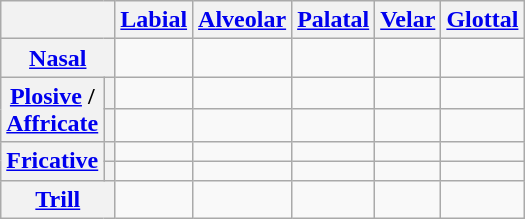<table class="wikitable" style=text-align:center>
<tr>
<th colspan="2"></th>
<th><a href='#'>Labial</a></th>
<th><a href='#'>Alveolar</a></th>
<th><a href='#'>Palatal</a></th>
<th><a href='#'>Velar</a></th>
<th><a href='#'>Glottal</a></th>
</tr>
<tr>
<th colspan="2"><a href='#'>Nasal</a></th>
<td></td>
<td></td>
<td></td>
<td></td>
<td></td>
</tr>
<tr>
<th rowspan="2"><a href='#'>Plosive</a> /<br><a href='#'>Affricate</a></th>
<th></th>
<td></td>
<td></td>
<td></td>
<td></td>
<td></td>
</tr>
<tr>
<th></th>
<td></td>
<td></td>
<td></td>
<td></td>
<td></td>
</tr>
<tr>
<th rowspan="2"><a href='#'>Fricative</a></th>
<th></th>
<td></td>
<td></td>
<td></td>
<td></td>
<td></td>
</tr>
<tr>
<th></th>
<td></td>
<td></td>
<td></td>
<td></td>
<td></td>
</tr>
<tr>
<th colspan="2"><a href='#'>Trill</a></th>
<td></td>
<td></td>
<td></td>
<td></td>
<td></td>
</tr>
</table>
